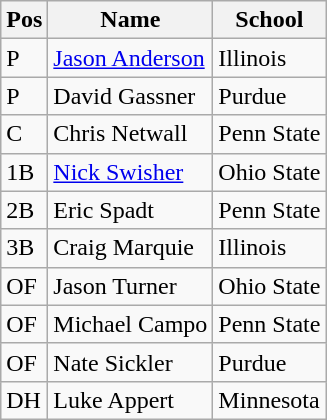<table class=wikitable>
<tr>
<th>Pos</th>
<th>Name</th>
<th>School</th>
</tr>
<tr>
<td>P</td>
<td><a href='#'>Jason Anderson</a></td>
<td>Illinois</td>
</tr>
<tr>
<td>P</td>
<td>David Gassner</td>
<td>Purdue</td>
</tr>
<tr>
<td>C</td>
<td>Chris Netwall</td>
<td>Penn State</td>
</tr>
<tr>
<td>1B</td>
<td><a href='#'>Nick Swisher</a></td>
<td>Ohio State</td>
</tr>
<tr>
<td>2B</td>
<td>Eric Spadt</td>
<td>Penn State</td>
</tr>
<tr>
<td>3B</td>
<td>Craig Marquie</td>
<td>Illinois</td>
</tr>
<tr>
<td>OF</td>
<td>Jason Turner</td>
<td>Ohio State</td>
</tr>
<tr>
<td>OF</td>
<td>Michael Campo</td>
<td>Penn State</td>
</tr>
<tr>
<td>OF</td>
<td>Nate Sickler</td>
<td>Purdue</td>
</tr>
<tr>
<td>DH</td>
<td>Luke Appert</td>
<td>Minnesota</td>
</tr>
</table>
